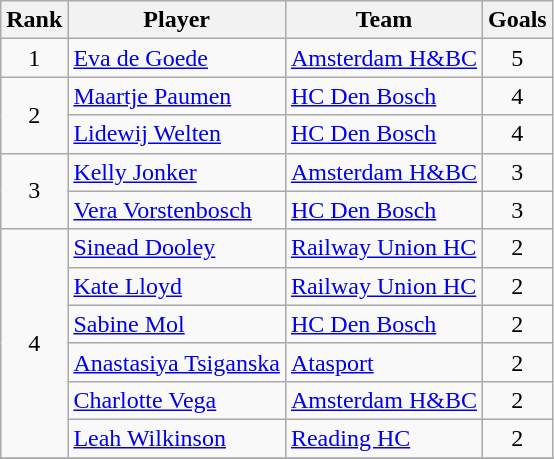<table class="wikitable" style="text-align:center">
<tr>
<th>Rank</th>
<th>Player</th>
<th>Team</th>
<th>Goals</th>
</tr>
<tr>
<td>1</td>
<td align=left> <a href='#'>Eva de Goede</a></td>
<td align=left> <a href='#'>Amsterdam H&BC</a></td>
<td>5</td>
</tr>
<tr>
<td rowspan=2>2</td>
<td align=left> <a href='#'>Maartje Paumen</a></td>
<td align=left> <a href='#'>HC Den Bosch</a></td>
<td>4</td>
</tr>
<tr>
<td align=left> <a href='#'>Lidewij Welten</a></td>
<td align=left> <a href='#'>HC Den Bosch</a></td>
<td>4</td>
</tr>
<tr>
<td rowspan=2>3</td>
<td align=left> <a href='#'>Kelly Jonker</a></td>
<td align=left> <a href='#'>Amsterdam H&BC</a></td>
<td>3</td>
</tr>
<tr>
<td align=left> <a href='#'>Vera Vorstenbosch</a></td>
<td align=left> <a href='#'>HC Den Bosch</a></td>
<td>3</td>
</tr>
<tr>
<td rowspan=6>4</td>
<td align=left> <a href='#'>Sinead Dooley</a></td>
<td align=left> <a href='#'>Railway Union HC</a></td>
<td>2</td>
</tr>
<tr>
<td align=left> <a href='#'>Kate Lloyd</a></td>
<td align=left> <a href='#'>Railway Union HC</a></td>
<td>2</td>
</tr>
<tr>
<td align=left> <a href='#'>Sabine Mol</a></td>
<td align=left> <a href='#'>HC Den Bosch</a></td>
<td>2</td>
</tr>
<tr>
<td align=left> <a href='#'>Anastasiya Tsiganska</a></td>
<td align=left> <a href='#'>Atasport</a></td>
<td>2</td>
</tr>
<tr>
<td align=left> <a href='#'>Charlotte Vega</a></td>
<td align=left> <a href='#'>Amsterdam H&BC</a></td>
<td>2</td>
</tr>
<tr>
<td align=left> <a href='#'>Leah Wilkinson</a></td>
<td align=left> <a href='#'>Reading HC</a></td>
<td>2</td>
</tr>
<tr>
</tr>
</table>
